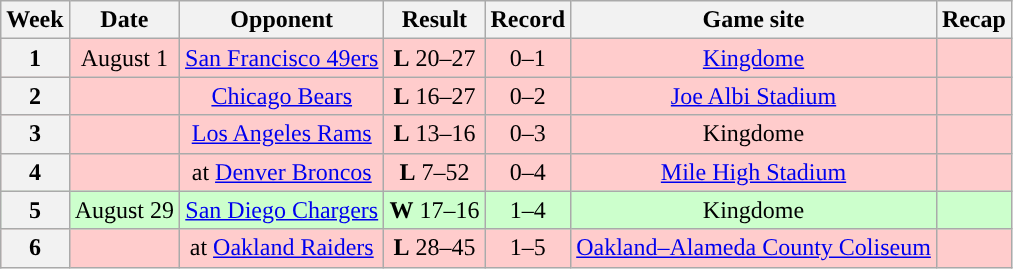<table class="wikitable" style="text-align:center">
<tr>
<th>Week</th>
<th>Date</th>
<th>Opponent</th>
<th>Result</th>
<th>Record</th>
<th>Game site</th>
<th>Recap</th>
</tr>
<tr style="background:#fcc">
<th>1</th>
<td>August 1</td>
<td><a href='#'>San Francisco 49ers</a></td>
<td><strong>L</strong> 20–27</td>
<td>0–1</td>
<td><a href='#'>Kingdome</a></td>
<td></td>
</tr>
<tr style="background:#fcc">
<th>2</th>
<td></td>
<td><a href='#'>Chicago Bears</a></td>
<td><strong>L</strong> 16–27</td>
<td>0–2</td>
<td><a href='#'>Joe Albi Stadium</a> </td>
<td></td>
</tr>
<tr style="background:#fcc">
<th>3</th>
<td></td>
<td><a href='#'>Los Angeles Rams</a></td>
<td><strong>L</strong> 13–16</td>
<td>0–3</td>
<td>Kingdome</td>
<td></td>
</tr>
<tr style="background:#fcc">
<th>4</th>
<td></td>
<td>at <a href='#'>Denver Broncos</a></td>
<td><strong>L</strong> 7–52</td>
<td>0–4</td>
<td><a href='#'>Mile High Stadium</a></td>
<td></td>
</tr>
<tr style="background:#cfc">
<th>5</th>
<td>August 29</td>
<td><a href='#'>San Diego Chargers</a></td>
<td><strong>W</strong> 17–16</td>
<td>1–4</td>
<td>Kingdome</td>
<td></td>
</tr>
<tr style="background:#fcc">
<th>6</th>
<td></td>
<td>at <a href='#'>Oakland Raiders</a></td>
<td><strong>L</strong> 28–45</td>
<td>1–5</td>
<td><a href='#'>Oakland–Alameda County Coliseum</a></td>
<td></td>
</tr>
</table>
